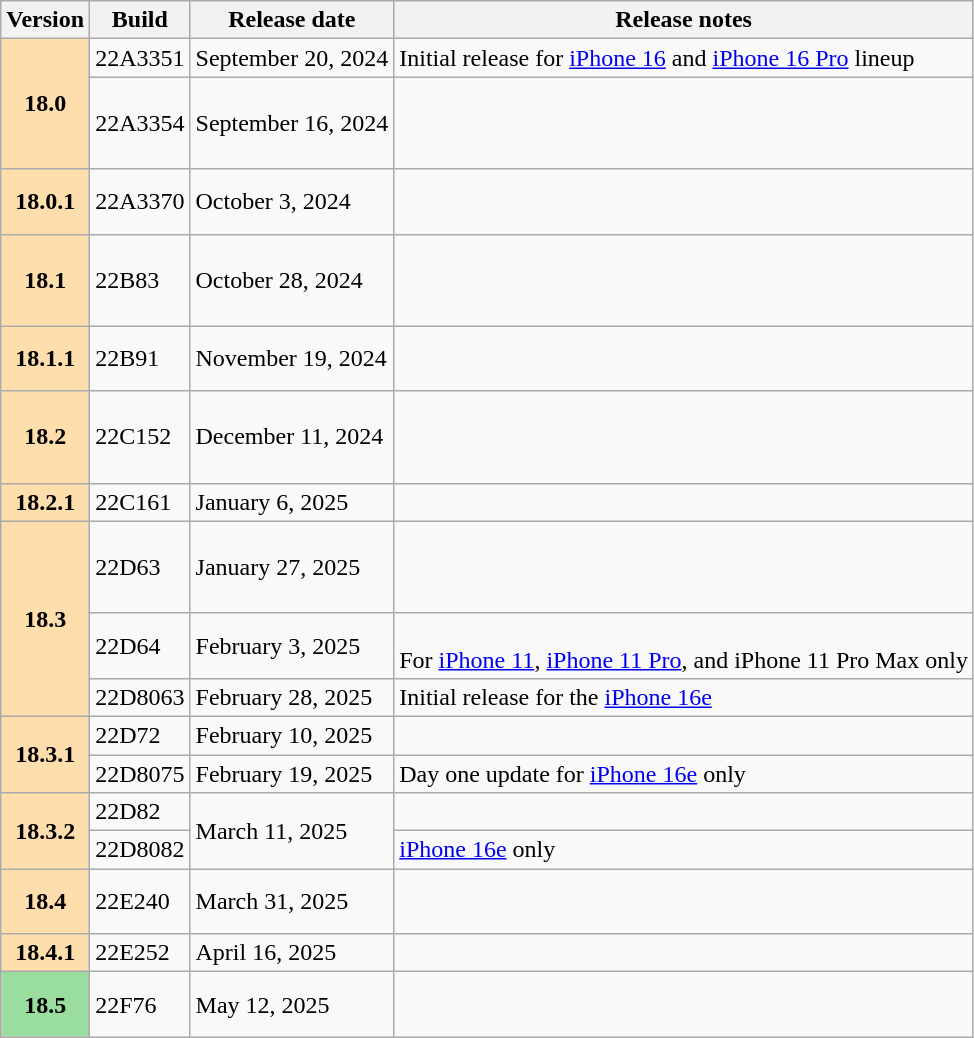<table class="wikitable">
<tr>
<th>Version</th>
<th>Build</th>
<th>Release date</th>
<th>Release notes</th>
</tr>
<tr>
<th rowspan="2" style="background:#FFDEAD;">18.0</th>
<td>22A3351</td>
<td>September 20, 2024</td>
<td>Initial release for <a href='#'>iPhone 16</a> and <a href='#'>iPhone 16 Pro</a> lineup</td>
</tr>
<tr>
<td>22A3354</td>
<td>September 16, 2024</td>
<td><br><br><br></td>
</tr>
<tr>
<th style="background:#FFDEAD;">18.0.1</th>
<td>22A3370</td>
<td>October 3, 2024</td>
<td><br><br></td>
</tr>
<tr>
<th style="background:#FFDEAD;">18.1</th>
<td>22B83</td>
<td>October 28, 2024</td>
<td><br><br><br></td>
</tr>
<tr>
<th style="background:#FFDEAD;">18.1.1</th>
<td>22B91</td>
<td>November 19, 2024</td>
<td><br><br></td>
</tr>
<tr>
<th style="background:#FFDEAD;">18.2</th>
<td>22C152</td>
<td>December 11, 2024</td>
<td><br><br><br></td>
</tr>
<tr>
<th style="background:#FFDEAD;">18.2.1</th>
<td>22C161</td>
<td>January 6, 2025</td>
<td><br></td>
</tr>
<tr>
<th rowspan="3" style="background:#FFDEAD;">18.3</th>
<td>22D63</td>
<td>January 27, 2025</td>
<td><br><br><br></td>
</tr>
<tr>
<td>22D64</td>
<td>February 3, 2025</td>
<td><br>For <a href='#'>iPhone 11</a>, <a href='#'>iPhone 11 Pro</a>, and iPhone 11 Pro Max only</td>
</tr>
<tr>
<td>22D8063</td>
<td>February 28, 2025</td>
<td>Initial release for the <a href='#'>iPhone 16e</a></td>
</tr>
<tr>
<th rowspan="2" style="background:#FFDEAD;">18.3.1</th>
<td>22D72</td>
<td>February 10, 2025</td>
<td><br></td>
</tr>
<tr>
<td>22D8075</td>
<td>February 19, 2025</td>
<td>Day one update for <a href='#'>iPhone 16e</a> only</td>
</tr>
<tr>
<th rowspan="2" style="background:#FFDEAD;">18.3.2</th>
<td>22D82</td>
<td rowspan="2">March 11, 2025</td>
<td><br></td>
</tr>
<tr>
<td>22D8082</td>
<td><a href='#'>iPhone 16e</a> only</td>
</tr>
<tr>
<th style="background:#FFDEAD;">18.4</th>
<td>22E240</td>
<td>March 31, 2025</td>
<td><br><br></td>
</tr>
<tr>
<th style="background:#FFDEAD;">18.4.1</th>
<td>22E252</td>
<td>April 16, 2025</td>
<td><br></td>
</tr>
<tr>
<th style="background:#99DD9F;">18.5</th>
<td>22F76</td>
<td>May 12, 2025</td>
<td><br><br></td>
</tr>
</table>
